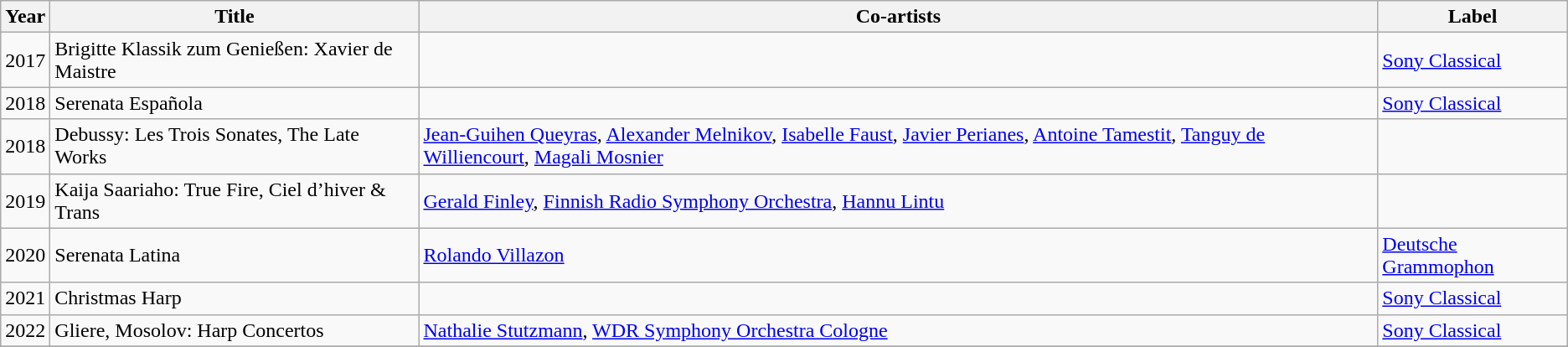<table class="wikitable">
<tr>
<th>Year</th>
<th>Title</th>
<th>Co-artists</th>
<th>Label</th>
</tr>
<tr>
<td>2017</td>
<td>Brigitte Klassik zum Genießen: Xavier de Maistre</td>
<td></td>
<td><a href='#'>Sony Classical</a></td>
</tr>
<tr>
<td>2018</td>
<td>Serenata Española</td>
<td></td>
<td><a href='#'>Sony Classical</a></td>
</tr>
<tr>
<td>2018</td>
<td>Debussy: Les Trois Sonates, The Late Works</td>
<td><a href='#'>Jean-Guihen Queyras</a>, <a href='#'>Alexander Melnikov</a>, <a href='#'>Isabelle Faust</a>, <a href='#'>Javier Perianes</a>, <a href='#'>Antoine Tamestit</a>, <a href='#'>Tanguy de Williencourt</a>, <a href='#'>Magali Mosnier</a></td>
<td></td>
</tr>
<tr>
<td>2019</td>
<td>Kaija Saariaho: True Fire, Ciel d’hiver & Trans</td>
<td><a href='#'>Gerald Finley</a>, <a href='#'>Finnish Radio Symphony Orchestra</a>, <a href='#'>Hannu Lintu</a></td>
<td></td>
</tr>
<tr>
<td>2020</td>
<td>Serenata Latina</td>
<td><a href='#'>Rolando Villazon</a></td>
<td><a href='#'>Deutsche Grammophon</a></td>
</tr>
<tr>
<td>2021</td>
<td>Christmas Harp</td>
<td></td>
<td><a href='#'>Sony Classical</a></td>
</tr>
<tr>
<td>2022</td>
<td>Gliere, Mosolov: Harp Concertos</td>
<td><a href='#'>Nathalie Stutzmann</a>, <a href='#'>WDR Symphony Orchestra Cologne</a></td>
<td><a href='#'>Sony Classical</a></td>
</tr>
<tr>
</tr>
</table>
